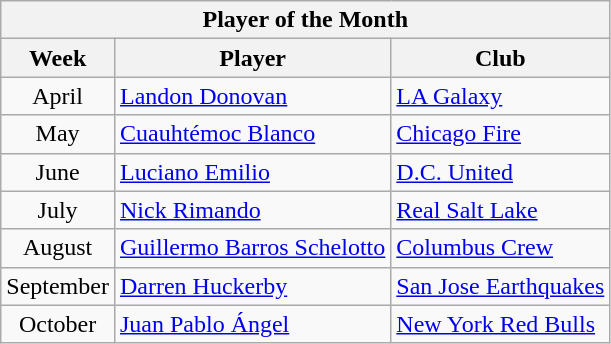<table class="wikitable collapsible collapsed">
<tr>
<th colspan="3">Player of the Month</th>
</tr>
<tr>
<th>Week</th>
<th>Player</th>
<th>Club</th>
</tr>
<tr>
<td align=center>April</td>
<td> <a href='#'>Landon Donovan</a></td>
<td><a href='#'>LA Galaxy</a></td>
</tr>
<tr>
<td align=center>May</td>
<td> <a href='#'>Cuauhtémoc Blanco</a></td>
<td><a href='#'>Chicago Fire</a></td>
</tr>
<tr>
<td align=center>June</td>
<td> <a href='#'>Luciano Emilio</a></td>
<td><a href='#'>D.C. United</a></td>
</tr>
<tr>
<td align=center>July</td>
<td> <a href='#'>Nick Rimando</a></td>
<td><a href='#'>Real Salt Lake</a></td>
</tr>
<tr>
<td align=center>August</td>
<td> <a href='#'>Guillermo Barros Schelotto</a></td>
<td><a href='#'>Columbus Crew</a></td>
</tr>
<tr>
<td align=center>September</td>
<td> <a href='#'>Darren Huckerby</a></td>
<td><a href='#'>San Jose Earthquakes</a></td>
</tr>
<tr>
<td align=center>October</td>
<td> <a href='#'>Juan Pablo Ángel</a></td>
<td><a href='#'>New York Red Bulls</a></td>
</tr>
</table>
